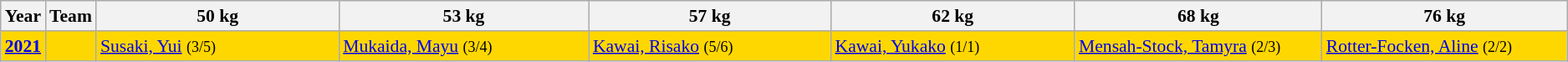<table class="wikitable sortable" style="font-size: 90%">
<tr>
<th>Year</th>
<th>Team</th>
<th width=300>50 kg</th>
<th width=300>53 kg</th>
<th width=300>57 kg</th>
<th width=300>62 kg</th>
<th width=300>68 kg</th>
<th width=300>76 kg</th>
</tr>
<tr>
<td bgcolor="GOLD"><strong><a href='#'>2021</a></strong></td>
<td bgcolor="GOLD"></td>
<td bgcolor="GOLD"> <a href='#'>Susaki, Yui</a> <small>(3/5)</small></td>
<td bgcolor="GOLD"> <a href='#'>Mukaida, Mayu</a> <small>(3/4)</small></td>
<td bgcolor="GOLD"> <a href='#'>Kawai, Risako</a> <small>(5/6)</small></td>
<td bgcolor="GOLD"> <a href='#'>Kawai, Yukako</a> <small>(1/1)</small></td>
<td bgcolor="GOLD"> <a href='#'>Mensah-Stock, Tamyra</a> <small>(2/3)</small></td>
<td bgcolor="GOLD"> <a href='#'>Rotter-Focken, Aline</a> <small>(2/2)</small></td>
</tr>
</table>
